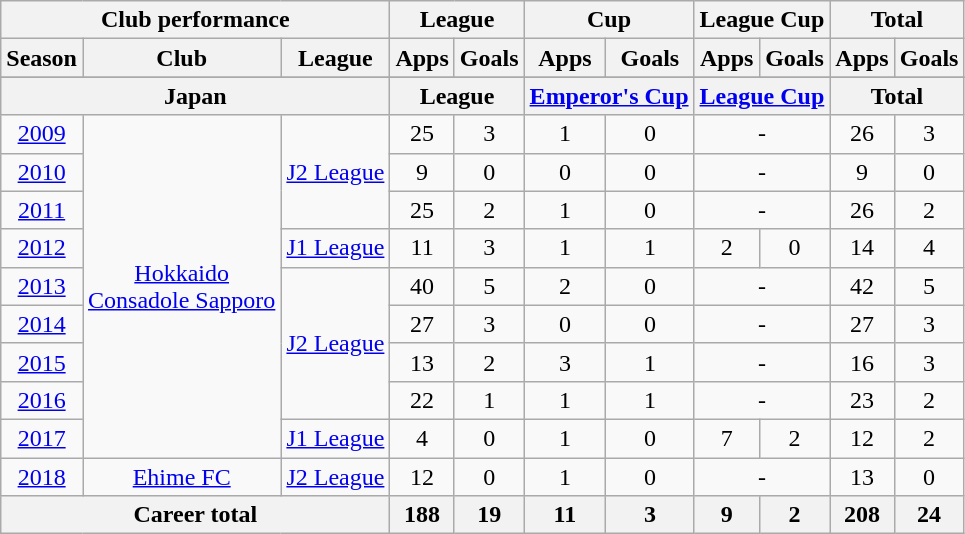<table class="wikitable" style="text-align:center">
<tr>
<th colspan=3>Club performance</th>
<th colspan=2>League</th>
<th colspan=2>Cup</th>
<th colspan=2>League Cup</th>
<th colspan=2>Total</th>
</tr>
<tr>
<th>Season</th>
<th>Club</th>
<th>League</th>
<th>Apps</th>
<th>Goals</th>
<th>Apps</th>
<th>Goals</th>
<th>Apps</th>
<th>Goals</th>
<th>Apps</th>
<th>Goals</th>
</tr>
<tr>
</tr>
<tr>
<th colspan=3>Japan</th>
<th colspan=2>League</th>
<th colspan=2><a href='#'>Emperor's Cup</a></th>
<th colspan=2><a href='#'>League Cup</a></th>
<th colspan=2>Total</th>
</tr>
<tr>
<td><a href='#'>2009</a></td>
<td rowspan="9"><a href='#'>Hokkaido<br>Consadole Sapporo</a></td>
<td rowspan="3"><a href='#'>J2 League</a></td>
<td>25</td>
<td>3</td>
<td>1</td>
<td>0</td>
<td colspan="2">-</td>
<td>26</td>
<td>3</td>
</tr>
<tr>
<td><a href='#'>2010</a></td>
<td>9</td>
<td>0</td>
<td>0</td>
<td>0</td>
<td colspan="2">-</td>
<td>9</td>
<td>0</td>
</tr>
<tr>
<td><a href='#'>2011</a></td>
<td>25</td>
<td>2</td>
<td>1</td>
<td>0</td>
<td colspan="2">-</td>
<td>26</td>
<td>2</td>
</tr>
<tr>
<td><a href='#'>2012</a></td>
<td><a href='#'>J1 League</a></td>
<td>11</td>
<td>3</td>
<td>1</td>
<td>1</td>
<td>2</td>
<td>0</td>
<td>14</td>
<td>4</td>
</tr>
<tr>
<td><a href='#'>2013</a></td>
<td rowspan="4"><a href='#'>J2 League</a></td>
<td>40</td>
<td>5</td>
<td>2</td>
<td>0</td>
<td colspan="2">-</td>
<td>42</td>
<td>5</td>
</tr>
<tr>
<td><a href='#'>2014</a></td>
<td>27</td>
<td>3</td>
<td>0</td>
<td>0</td>
<td colspan="2">-</td>
<td>27</td>
<td>3</td>
</tr>
<tr>
<td><a href='#'>2015</a></td>
<td>13</td>
<td>2</td>
<td>3</td>
<td>1</td>
<td colspan="2">-</td>
<td>16</td>
<td>3</td>
</tr>
<tr>
<td><a href='#'>2016</a></td>
<td>22</td>
<td>1</td>
<td>1</td>
<td>1</td>
<td colspan="2">-</td>
<td>23</td>
<td>2</td>
</tr>
<tr>
<td><a href='#'>2017</a></td>
<td><a href='#'>J1 League</a></td>
<td>4</td>
<td>0</td>
<td>1</td>
<td>0</td>
<td>7</td>
<td>2</td>
<td>12</td>
<td>2</td>
</tr>
<tr>
<td><a href='#'>2018</a></td>
<td><a href='#'>Ehime FC</a></td>
<td rowspan="1"><a href='#'>J2 League</a></td>
<td>12</td>
<td>0</td>
<td>1</td>
<td>0</td>
<td colspan="2">-</td>
<td>13</td>
<td>0</td>
</tr>
<tr>
<th colspan=3>Career total</th>
<th>188</th>
<th>19</th>
<th>11</th>
<th>3</th>
<th>9</th>
<th>2</th>
<th>208</th>
<th>24</th>
</tr>
</table>
